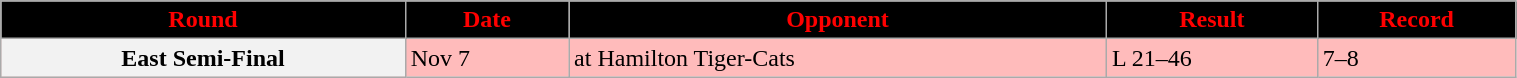<table class="wikitable" width="80%">
<tr align="center"  style="background:black;color:red;">
<td><strong>Round</strong></td>
<td><strong>Date</strong></td>
<td><strong>Opponent</strong></td>
<td><strong>Result</strong></td>
<td><strong>Record</strong></td>
</tr>
<tr style="background:#ffbbbb">
<th>East Semi-Final</th>
<td>Nov 7</td>
<td>at Hamilton Tiger-Cats</td>
<td>L 21–46</td>
<td>7–8</td>
</tr>
</table>
